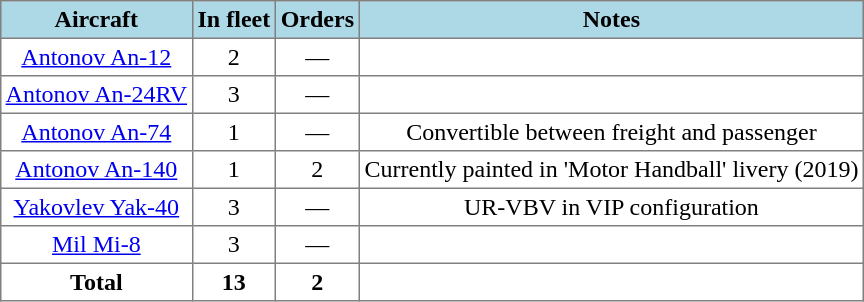<table class="toccolours" border="1" cellpadding="3" style="margin:1em auto; border-collapse:collapse; text-align:center">
<tr>
<th style="background-color:lightblue">Aircraft</th>
<th style="background-color:lightblue">In fleet</th>
<th style="background-color:lightblue">Orders</th>
<th style="background-color:lightblue">Notes</th>
</tr>
<tr>
<td><a href='#'>Antonov An-12</a></td>
<td>2</td>
<td>—</td>
<td></td>
</tr>
<tr>
<td><a href='#'>Antonov An-24RV</a></td>
<td>3</td>
<td>—</td>
<td></td>
</tr>
<tr>
<td><a href='#'>Antonov An-74</a></td>
<td>1</td>
<td>—</td>
<td>Convertible between freight and passenger</td>
</tr>
<tr>
<td><a href='#'>Antonov An-140</a></td>
<td>1</td>
<td>2</td>
<td>Currently painted in 'Motor Handball' livery (2019)</td>
</tr>
<tr>
<td><a href='#'>Yakovlev Yak-40</a></td>
<td>3</td>
<td>—</td>
<td>UR-VBV in VIP configuration</td>
</tr>
<tr>
<td><a href='#'>Mil Mi-8</a></td>
<td>3</td>
<td>—</td>
<td></td>
</tr>
<tr>
<th>Total</th>
<th>13</th>
<th>2</th>
<th></th>
</tr>
</table>
